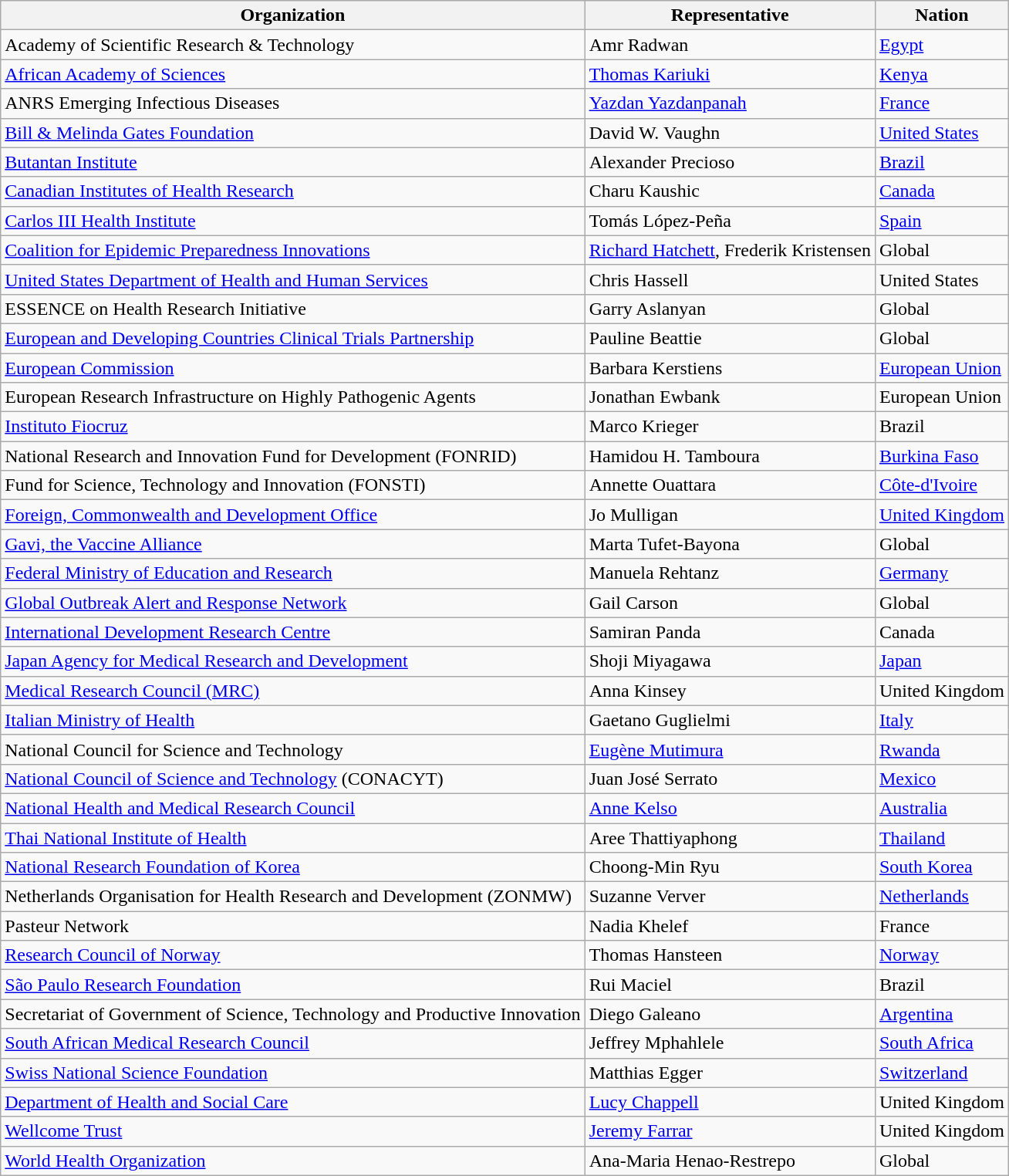<table class="wikitable">
<tr>
<th>Organization</th>
<th>Representative</th>
<th>Nation</th>
</tr>
<tr>
<td>Academy of Scientific Research & Technology</td>
<td>Amr Radwan</td>
<td><a href='#'>Egypt</a></td>
</tr>
<tr>
<td><a href='#'>African Academy of Sciences</a></td>
<td><a href='#'>Thomas Kariuki</a></td>
<td><a href='#'>Kenya</a></td>
</tr>
<tr>
<td>ANRS Emerging Infectious Diseases</td>
<td><a href='#'>Yazdan Yazdanpanah</a></td>
<td><a href='#'>France</a></td>
</tr>
<tr>
<td><a href='#'>Bill & Melinda Gates Foundation</a></td>
<td>David W. Vaughn</td>
<td><a href='#'>United States</a></td>
</tr>
<tr>
<td><a href='#'>Butantan Institute</a></td>
<td>Alexander Precioso</td>
<td><a href='#'>Brazil</a></td>
</tr>
<tr>
<td><a href='#'>Canadian Institutes of Health Research</a></td>
<td>Charu Kaushic</td>
<td><a href='#'>Canada</a></td>
</tr>
<tr>
<td><a href='#'>Carlos III Health Institute</a></td>
<td>Tomás López-Peña</td>
<td><a href='#'>Spain</a></td>
</tr>
<tr>
<td><a href='#'>Coalition for Epidemic Preparedness Innovations</a></td>
<td><a href='#'>Richard Hatchett</a>, Frederik Kristensen</td>
<td>Global</td>
</tr>
<tr>
<td><a href='#'>United States Department of Health and Human Services</a></td>
<td>Chris Hassell</td>
<td>United States</td>
</tr>
<tr>
<td>ESSENCE on Health Research Initiative</td>
<td>Garry Aslanyan</td>
<td>Global</td>
</tr>
<tr>
<td><a href='#'>European and Developing Countries Clinical Trials Partnership</a></td>
<td>Pauline Beattie</td>
<td>Global</td>
</tr>
<tr>
<td><a href='#'>European Commission</a></td>
<td>Barbara Kerstiens</td>
<td><a href='#'>European Union</a></td>
</tr>
<tr>
<td>European Research Infrastructure on Highly Pathogenic Agents</td>
<td>Jonathan Ewbank</td>
<td>European Union</td>
</tr>
<tr>
<td><a href='#'>Instituto Fiocruz</a></td>
<td>Marco Krieger</td>
<td>Brazil</td>
</tr>
<tr>
<td>National Research and Innovation Fund for Development (FONRID)</td>
<td>Hamidou H. Tamboura</td>
<td><a href='#'>Burkina Faso</a></td>
</tr>
<tr>
<td>Fund for Science, Technology and Innovation (FONSTI)</td>
<td>Annette Ouattara</td>
<td><a href='#'>Côte-d'Ivoire</a></td>
</tr>
<tr>
<td><a href='#'>Foreign, Commonwealth and Development Office</a></td>
<td>Jo Mulligan</td>
<td><a href='#'>United Kingdom</a></td>
</tr>
<tr>
<td><a href='#'>Gavi, the Vaccine Alliance</a></td>
<td>Marta Tufet-Bayona</td>
<td>Global</td>
</tr>
<tr>
<td><a href='#'>Federal Ministry of Education and Research</a></td>
<td>Manuela Rehtanz</td>
<td><a href='#'>Germany</a></td>
</tr>
<tr>
<td><a href='#'>Global Outbreak Alert and Response Network</a></td>
<td>Gail Carson</td>
<td>Global</td>
</tr>
<tr>
<td><a href='#'>International Development Research Centre</a></td>
<td>Samiran Panda</td>
<td>Canada</td>
</tr>
<tr>
<td><a href='#'>Japan Agency for Medical Research and Development</a></td>
<td>Shoji Miyagawa</td>
<td><a href='#'>Japan</a></td>
</tr>
<tr>
<td><a href='#'>Medical Research Council (MRC)</a></td>
<td>Anna Kinsey</td>
<td>United Kingdom</td>
</tr>
<tr>
<td><a href='#'>Italian Ministry of Health</a></td>
<td>Gaetano Guglielmi</td>
<td><a href='#'>Italy</a></td>
</tr>
<tr>
<td>National Council for Science and Technology</td>
<td><a href='#'>Eugène Mutimura</a></td>
<td><a href='#'>Rwanda</a></td>
</tr>
<tr>
<td><a href='#'>National Council of Science and Technology</a> (CONACYT)</td>
<td>Juan José Serrato</td>
<td><a href='#'>Mexico</a></td>
</tr>
<tr>
<td><a href='#'>National Health and Medical Research Council</a></td>
<td><a href='#'>Anne Kelso</a></td>
<td><a href='#'>Australia</a></td>
</tr>
<tr>
<td><a href='#'>Thai National Institute of Health</a></td>
<td>Aree Thattiyaphong</td>
<td><a href='#'>Thailand</a></td>
</tr>
<tr>
<td><a href='#'>National Research Foundation of Korea</a></td>
<td>Choong-Min Ryu</td>
<td><a href='#'>South Korea</a></td>
</tr>
<tr>
<td>Netherlands Organisation for Health Research and Development (ZONMW)</td>
<td>Suzanne Verver</td>
<td><a href='#'>Netherlands</a></td>
</tr>
<tr>
<td>Pasteur Network</td>
<td>Nadia Khelef</td>
<td>France</td>
</tr>
<tr>
<td><a href='#'>Research Council of Norway</a></td>
<td>Thomas Hansteen</td>
<td><a href='#'>Norway</a></td>
</tr>
<tr>
<td><a href='#'>São Paulo Research Foundation</a></td>
<td>Rui Maciel</td>
<td>Brazil</td>
</tr>
<tr>
<td>Secretariat of Government of Science, Technology and Productive Innovation</td>
<td>Diego Galeano</td>
<td><a href='#'>Argentina</a></td>
</tr>
<tr>
<td><a href='#'>South African Medical Research Council</a></td>
<td>Jeffrey Mphahlele</td>
<td><a href='#'>South Africa</a></td>
</tr>
<tr>
<td><a href='#'>Swiss National Science Foundation</a></td>
<td>Matthias Egger</td>
<td><a href='#'>Switzerland</a></td>
</tr>
<tr>
<td><a href='#'>Department of Health and Social Care</a></td>
<td><a href='#'>Lucy Chappell</a></td>
<td>United Kingdom</td>
</tr>
<tr>
<td><a href='#'>Wellcome Trust</a></td>
<td><a href='#'>Jeremy Farrar</a></td>
<td>United Kingdom</td>
</tr>
<tr>
<td><a href='#'>World Health Organization</a></td>
<td>Ana-Maria Henao-Restrepo</td>
<td>Global</td>
</tr>
</table>
